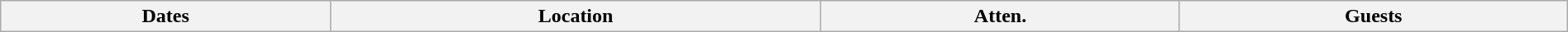<table class="wikitable" style="width:100%;">
<tr>
<th>Dates</th>
<th>Location</th>
<th>Atten.</th>
<th>Guests<br>























</th>
</tr>
</table>
